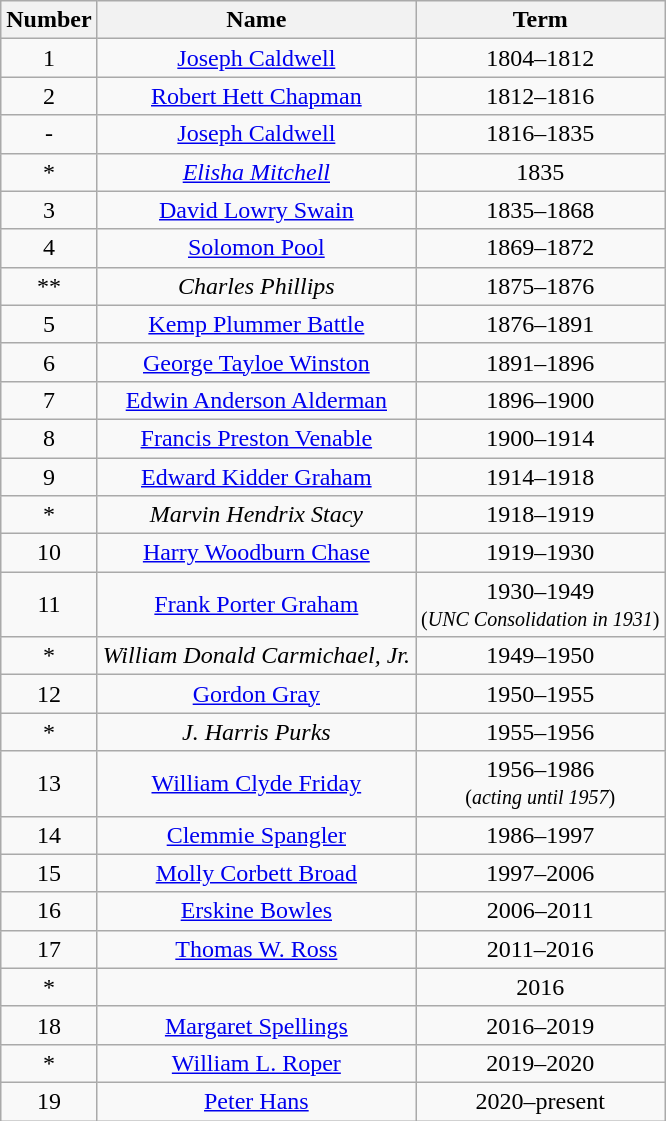<table class="wikitable" style="text-align: center;">
<tr>
<th>Number</th>
<th>Name</th>
<th>Term</th>
</tr>
<tr>
<td>1</td>
<td><a href='#'>Joseph Caldwell</a></td>
<td>1804–1812</td>
</tr>
<tr>
<td>2</td>
<td><a href='#'>Robert Hett Chapman</a></td>
<td>1812–1816</td>
</tr>
<tr>
<td>-</td>
<td><a href='#'>Joseph Caldwell</a></td>
<td>1816–1835</td>
</tr>
<tr>
<td>*</td>
<td><em><a href='#'>Elisha Mitchell</a></em></td>
<td>1835</td>
</tr>
<tr>
<td>3</td>
<td><a href='#'>David Lowry Swain</a></td>
<td>1835–1868</td>
</tr>
<tr>
<td>4</td>
<td><a href='#'>Solomon Pool</a></td>
<td>1869–1872</td>
</tr>
<tr>
<td>**</td>
<td><em>Charles Phillips</em></td>
<td>1875–1876</td>
</tr>
<tr>
<td>5</td>
<td><a href='#'>Kemp Plummer Battle</a></td>
<td>1876–1891</td>
</tr>
<tr>
<td>6</td>
<td><a href='#'>George Tayloe Winston</a></td>
<td>1891–1896</td>
</tr>
<tr>
<td>7</td>
<td><a href='#'>Edwin Anderson Alderman</a></td>
<td>1896–1900</td>
</tr>
<tr>
<td>8</td>
<td><a href='#'>Francis Preston Venable</a></td>
<td>1900–1914</td>
</tr>
<tr>
<td>9</td>
<td><a href='#'>Edward Kidder Graham</a></td>
<td>1914–1918</td>
</tr>
<tr>
<td>*</td>
<td><em>Marvin Hendrix Stacy</em></td>
<td>1918–1919</td>
</tr>
<tr>
<td>10</td>
<td><a href='#'>Harry Woodburn Chase</a></td>
<td>1919–1930</td>
</tr>
<tr>
<td>11</td>
<td><a href='#'>Frank Porter Graham</a></td>
<td>1930–1949<br><small>(<em>UNC Consolidation in 1931</em>)</small></td>
</tr>
<tr>
<td>*</td>
<td><em>William Donald Carmichael, Jr.</em></td>
<td>1949–1950</td>
</tr>
<tr>
<td>12</td>
<td><a href='#'>Gordon Gray</a></td>
<td>1950–1955</td>
</tr>
<tr>
<td>*</td>
<td><em>J. Harris Purks</em></td>
<td>1955–1956</td>
</tr>
<tr>
<td>13</td>
<td><a href='#'>William Clyde Friday</a></td>
<td>1956–1986<br><small>(<em>acting until 1957</em>)</small></td>
</tr>
<tr>
<td>14</td>
<td><a href='#'>Clemmie Spangler</a></td>
<td>1986–1997</td>
</tr>
<tr>
<td>15</td>
<td><a href='#'>Molly Corbett Broad</a></td>
<td>1997–2006</td>
</tr>
<tr>
<td>16</td>
<td><a href='#'>Erskine Bowles</a></td>
<td>2006–2011</td>
</tr>
<tr>
<td>17</td>
<td><a href='#'>Thomas W. Ross</a></td>
<td>2011–2016</td>
</tr>
<tr>
<td>*</td>
<td></td>
<td>2016</td>
</tr>
<tr>
<td>18</td>
<td><a href='#'>Margaret Spellings</a></td>
<td>2016–2019</td>
</tr>
<tr>
<td>*</td>
<td><a href='#'>William L. Roper</a></td>
<td>2019–2020</td>
</tr>
<tr>
<td>19</td>
<td><a href='#'>Peter Hans</a></td>
<td>2020–present</td>
</tr>
</table>
